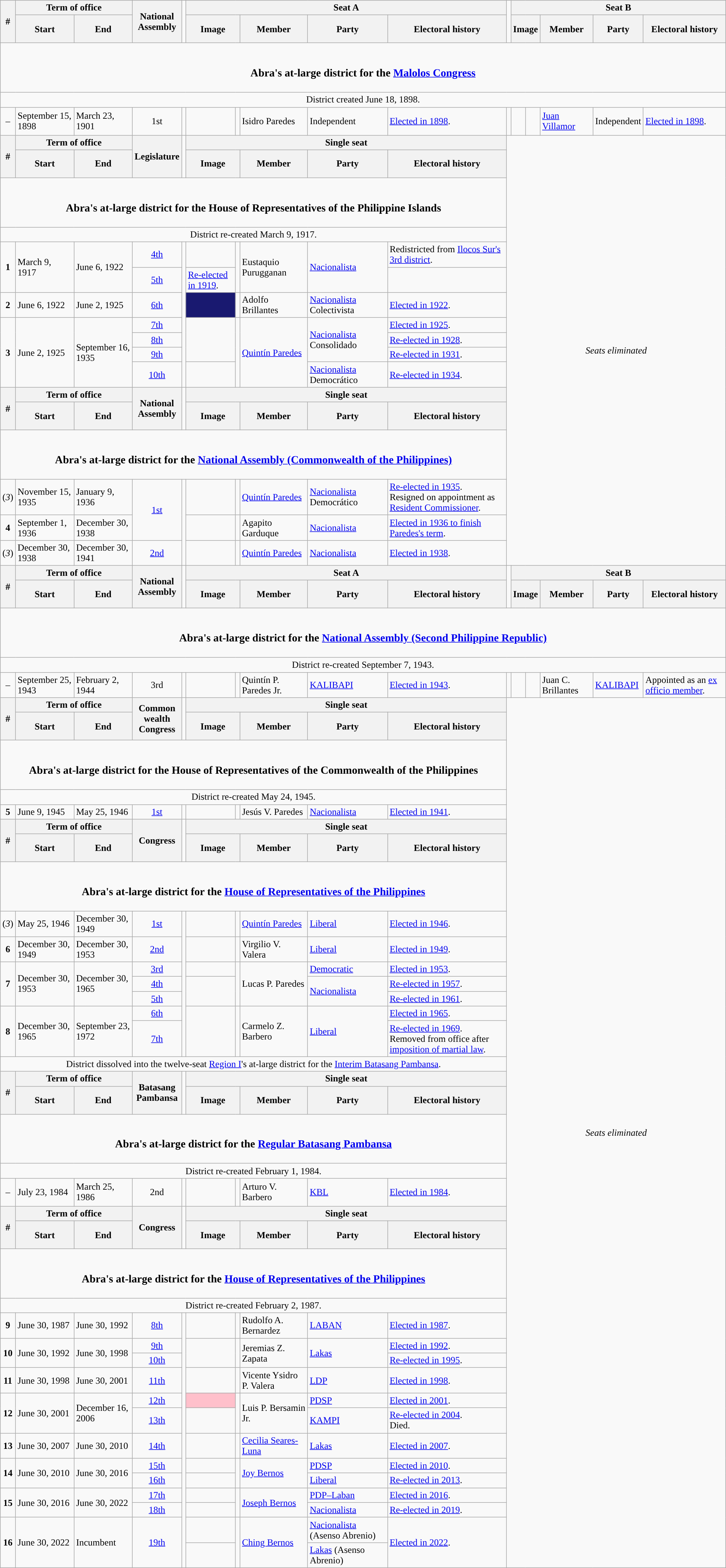<table class=wikitable>
<tr>
<th rowspan=2>#</th>
<th colspan=2>Term of office</th>
<th rowspan=2>National<br>Assembly</th>
<td rowspan=2></td>
<th colspan=5>Seat A</th>
<td rowspan=2></td>
<th colspan=5>Seat B</th>
</tr>
<tr style="height:3em">
<th>Start</th>
<th>End</th>
<th colspan="2" style="text-align:center;">Image</th>
<th>Member</th>
<th>Party</th>
<th>Electoral history</th>
<th colspan="2" style="text-align:center;">Image</th>
<th>Member</th>
<th>Party</th>
<th>Electoral history</th>
</tr>
<tr>
<td colspan="16" style="text-align:center;"><br><h3>Abra's at-large district for the <a href='#'>Malolos Congress</a></h3></td>
</tr>
<tr>
<td colspan="16" style="text-align:center;">District created June 18, 1898.</td>
</tr>
<tr style="height:3em">
<td style="text-align:center;">–</td>
<td>September 15, 1898</td>
<td>March 23, 1901</td>
<td style="text-align:center;">1st</td>
<td></td>
<td style="color:inherit;background:"></td>
<td></td>
<td>Isidro Paredes</td>
<td>Independent</td>
<td><a href='#'>Elected in 1898</a>.</td>
<td></td>
<td style="color:inherit;background:"></td>
<td></td>
<td><a href='#'>Juan Villamor</a></td>
<td>Independent</td>
<td><a href='#'>Elected in 1898</a>.</td>
</tr>
<tr>
<th rowspan=2>#</th>
<th colspan=2>Term of office</th>
<th rowspan=2>Legislature</th>
<td rowspan=2></td>
<th colspan=5>Single seat</th>
<td rowspan=17 colspan=6 style="text-align:center;"><em>Seats eliminated</em></td>
</tr>
<tr style="height:3em">
<th>Start</th>
<th>End</th>
<th colspan="2" style="text-align:center;">Image</th>
<th>Member</th>
<th>Party</th>
<th>Electoral history</th>
</tr>
<tr>
<td colspan="10" style="text-align:center;"><br><h3>Abra's at-large district for the House of Representatives of the Philippine Islands</h3></td>
</tr>
<tr>
<td colspan="10" style="text-align:center;">District re-created March 9, 1917.</td>
</tr>
<tr>
<td style="text-align:center;" rowspan="2"><strong>1</strong></td>
<td rowspan="2">March 9, 1917</td>
<td rowspan="2">June 6, 1922</td>
<td style="text-align:center;"><a href='#'>4th</a></td>
<td rowspan=7></td>
<td style="color:inherit;background:"></td>
<td rowspan="2"></td>
<td rowspan="2">Eustaquio Purugganan</td>
<td rowspan="2"><a href='#'>Nacionalista</a></td>
<td>Redistricted from <a href='#'>Ilocos Sur's 3rd district</a>.</td>
</tr>
<tr>
<td style="text-align:center;"><a href='#'>5th</a></td>
<td><a href='#'>Re-elected in 1919</a>.</td>
</tr>
<tr>
<td style="text-align:center;"><strong>2</strong></td>
<td>June 6, 1922</td>
<td>June 2, 1925</td>
<td style="text-align:center;"><a href='#'>6th</a></td>
<td style="background-color:#191970"></td>
<td></td>
<td>Adolfo Brillantes</td>
<td><a href='#'>Nacionalista</a><br>Colectivista</td>
<td><a href='#'>Elected in 1922</a>.</td>
</tr>
<tr>
<td rowspan="4" style="text-align:center;"><strong>3</strong></td>
<td rowspan="4">June 2, 1925</td>
<td rowspan="4">September 16, 1935</td>
<td style="text-align:center;"><a href='#'>7th</a></td>
<td rowspan="3" style="color:inherit;background:"></td>
<td rowspan="4"></td>
<td rowspan="4"><a href='#'>Quintín Paredes</a></td>
<td rowspan="3"><a href='#'>Nacionalista</a><br>Consolidado</td>
<td><a href='#'>Elected in 1925</a>.</td>
</tr>
<tr>
<td style="text-align:center;"><a href='#'>8th</a></td>
<td><a href='#'>Re-elected in 1928</a>.</td>
</tr>
<tr>
<td style="text-align:center;"><a href='#'>9th</a></td>
<td><a href='#'>Re-elected in 1931</a>.</td>
</tr>
<tr>
<td style="text-align:center;"><a href='#'>10th</a></td>
<td style="color:inherit;background:"></td>
<td><a href='#'>Nacionalista</a><br>Democrático</td>
<td><a href='#'>Re-elected in 1934</a>.</td>
</tr>
<tr>
<th rowspan=2>#</th>
<th colspan=2>Term of office</th>
<th rowspan=2>National<br>Assembly</th>
<td rowspan=2></td>
<th colspan=5>Single seat</th>
</tr>
<tr style="height:3em">
<th>Start</th>
<th>End</th>
<th colspan="2" style="text-align:center;">Image</th>
<th>Member</th>
<th>Party</th>
<th>Electoral history</th>
</tr>
<tr>
<td colspan="10" style="text-align:center;"><br><h3>Abra's at-large district for the <a href='#'>National Assembly (Commonwealth of the Philippines)</a></h3></td>
</tr>
<tr>
<td style="text-align:center;">(<em>3</em>)</td>
<td>November 15, 1935</td>
<td>January 9, 1936</td>
<td rowspan="2" style="text-align:center;"><a href='#'>1st</a></td>
<td rowspan=3></td>
<td style="color:inherit;background:"></td>
<td></td>
<td><a href='#'>Quintín Paredes</a></td>
<td><a href='#'>Nacionalista</a><br>Democrático</td>
<td><a href='#'>Re-elected in 1935</a>.<br>Resigned on appointment as <a href='#'>Resident Commissioner</a>.</td>
</tr>
<tr>
<td style="text-align:center;"><strong>4</strong></td>
<td>September 1, 1936</td>
<td>December 30, 1938</td>
<td style="color:inherit;background:"></td>
<td></td>
<td>Agapito Garduque</td>
<td><a href='#'>Nacionalista</a></td>
<td><a href='#'>Elected in 1936 to finish Paredes's term</a>.</td>
</tr>
<tr>
<td style="text-align:center;">(<em>3</em>)</td>
<td>December 30, 1938</td>
<td>December 30, 1941</td>
<td style="text-align:center;"><a href='#'>2nd</a></td>
<td style="color:inherit;background:"></td>
<td></td>
<td><a href='#'>Quintín Paredes</a></td>
<td><a href='#'>Nacionalista</a></td>
<td><a href='#'>Elected in 1938</a>.</td>
</tr>
<tr>
<th rowspan=2>#</th>
<th colspan=2>Term of office</th>
<th rowspan=2>National<br>Assembly</th>
<td rowspan=2></td>
<th colspan=5>Seat A</th>
<td rowspan=2></td>
<th colspan=5>Seat B</th>
</tr>
<tr style="height:3em">
<th>Start</th>
<th>End</th>
<th colspan="2" style="text-align:center;">Image</th>
<th>Member</th>
<th>Party</th>
<th>Electoral history</th>
<th colspan="2" style="text-align:center;">Image</th>
<th>Member</th>
<th>Party</th>
<th>Electoral history</th>
</tr>
<tr>
<td colspan="16" style="text-align:center;"><br><h3>Abra's at-large district for the <a href='#'>National Assembly (Second Philippine Republic)</a></h3></td>
</tr>
<tr>
<td colspan="16" style="text-align:center;">District re-created September 7, 1943.</td>
</tr>
<tr>
<td style="text-align:center;">–</td>
<td>September 25, 1943</td>
<td>February 2, 1944</td>
<td style="text-align:center;">3rd</td>
<td></td>
<td style="color:inherit;background:"></td>
<td></td>
<td>Quintín P. Paredes Jr.</td>
<td><a href='#'>KALIBAPI</a></td>
<td><a href='#'>Elected in 1943</a>.</td>
<td></td>
<td style="color:inherit;background:"></td>
<td></td>
<td>Juan C. Brillantes</td>
<td><a href='#'>KALIBAPI</a></td>
<td>Appointed as an <a href='#'>ex officio member</a>.</td>
</tr>
<tr>
<th rowspan=2>#</th>
<th colspan=2>Term of office</th>
<th rowspan=2>Common<br>wealth<br>Congress</th>
<td rowspan=2></td>
<th colspan=5>Single seat</th>
<td rowspan=38 colspan=6 style="text-align:center;"><em>Seats eliminated</em></td>
</tr>
<tr style="height:3em">
<th>Start</th>
<th>End</th>
<th colspan="2" style="text-align:center;">Image</th>
<th>Member</th>
<th>Party</th>
<th>Electoral history</th>
</tr>
<tr>
<td colspan="10" style="text-align:center;"><br><h3>Abra's at-large district for the House of Representatives of the Commonwealth of the Philippines</h3></td>
</tr>
<tr>
<td colspan="10" style="text-align:center;">District re-created May 24, 1945.</td>
</tr>
<tr>
<td style="text-align:center;"><strong>5</strong></td>
<td>June 9, 1945</td>
<td>May 25, 1946</td>
<td style="text-align:center;"><a href='#'>1st</a></td>
<td></td>
<td style="color:inherit;background:"></td>
<td></td>
<td>Jesús V. Paredes</td>
<td><a href='#'>Nacionalista</a></td>
<td><a href='#'>Elected in 1941</a>.</td>
</tr>
<tr>
<th rowspan=2>#</th>
<th colspan=2>Term of office</th>
<th rowspan=2>Congress</th>
<td rowspan=2></td>
<th colspan=5>Single seat</th>
</tr>
<tr style="height:3em">
<th>Start</th>
<th>End</th>
<th colspan="2" style="text-align:center;">Image</th>
<th>Member</th>
<th>Party</th>
<th>Electoral history</th>
</tr>
<tr>
<td colspan="10" style="text-align:center;"><br><h3>Abra's at-large district for the <a href='#'>House of Representatives of the Philippines</a></h3></td>
</tr>
<tr>
<td style="text-align:center;">(<em>3</em>)</td>
<td>May 25, 1946</td>
<td>December 30, 1949</td>
<td style="text-align:center;"><a href='#'>1st</a></td>
<td rowspan=7></td>
<td style="color:inherit;background:"></td>
<td></td>
<td><a href='#'>Quintín Paredes</a></td>
<td><a href='#'>Liberal</a></td>
<td><a href='#'>Elected in 1946</a>.</td>
</tr>
<tr>
<td style="text-align:center;"><strong>6</strong></td>
<td>December 30, 1949</td>
<td>December 30, 1953</td>
<td style="text-align:center;"><a href='#'>2nd</a></td>
<td style="color:inherit;background:"></td>
<td></td>
<td>Virgilio V. Valera</td>
<td><a href='#'>Liberal</a></td>
<td><a href='#'>Elected in 1949</a>.</td>
</tr>
<tr>
<td rowspan="3" style="text-align:center;"><strong>7</strong></td>
<td rowspan="3">December 30, 1953</td>
<td rowspan="3">December 30, 1965</td>
<td style="text-align:center;"><a href='#'>3rd</a></td>
<td style="color:inherit;background:"></td>
<td rowspan="3"></td>
<td rowspan="3">Lucas P. Paredes</td>
<td><a href='#'>Democratic</a></td>
<td><a href='#'>Elected in 1953</a>.</td>
</tr>
<tr>
<td style="text-align:center;"><a href='#'>4th</a></td>
<td rowspan="2" style="color:inherit;background:"></td>
<td rowspan="2"><a href='#'>Nacionalista</a></td>
<td><a href='#'>Re-elected in 1957</a>.</td>
</tr>
<tr>
<td style="text-align:center;"><a href='#'>5th</a></td>
<td><a href='#'>Re-elected in 1961</a>.</td>
</tr>
<tr>
<td rowspan="2" style="text-align:center;"><strong>8</strong></td>
<td rowspan="2">December 30, 1965</td>
<td rowspan="2">September 23, 1972</td>
<td style="text-align:center;"><a href='#'>6th</a></td>
<td rowspan="2" style="color:inherit;background:"></td>
<td rowspan="2"></td>
<td rowspan="2">Carmelo Z. Barbero</td>
<td rowspan="2"><a href='#'>Liberal</a></td>
<td><a href='#'>Elected in 1965</a>.</td>
</tr>
<tr>
<td style="text-align:center;"><a href='#'>7th</a></td>
<td><a href='#'>Re-elected in 1969</a>.<br>Removed from office after <a href='#'>imposition of martial law</a>.</td>
</tr>
<tr>
<td colspan="10" style="text-align:center;">District dissolved into the twelve-seat <a href='#'>Region I</a>'s at-large district for the <a href='#'>Interim Batasang Pambansa</a>.</td>
</tr>
<tr>
<th rowspan=2>#</th>
<th colspan=2>Term of office</th>
<th rowspan=2>Batasang<br>Pambansa</th>
<td rowspan=2></td>
<th colspan=5>Single seat</th>
</tr>
<tr style="height:3em">
<th>Start</th>
<th>End</th>
<th colspan="2" style="text-align:center;">Image</th>
<th>Member</th>
<th>Party</th>
<th>Electoral history</th>
</tr>
<tr>
<td colspan="10" style="text-align:center;"><br><h3>Abra's at-large district for the <a href='#'>Regular Batasang Pambansa</a></h3></td>
</tr>
<tr>
<td colspan="10" style="text-align:center;">District re-created February 1, 1984.</td>
</tr>
<tr style="height:3em">
<td style="text-align:center;">–</td>
<td>July 23, 1984</td>
<td>March 25, 1986</td>
<td style="text-align:center;">2nd</td>
<td></td>
<td style="color:inherit;background:"></td>
<td></td>
<td>Arturo V. Barbero</td>
<td><a href='#'>KBL</a></td>
<td><a href='#'>Elected in 1984</a>.</td>
</tr>
<tr>
<th rowspan=2>#</th>
<th colspan=2>Term of office</th>
<th rowspan=2>Congress</th>
<td rowspan=2></td>
<th colspan=5>Single seat</th>
</tr>
<tr style="height:3em">
<th>Start</th>
<th>End</th>
<th colspan="2" style="text-align:center;">Image</th>
<th>Member</th>
<th>Party</th>
<th>Electoral history</th>
</tr>
<tr>
<td colspan="10" style="text-align:center;"><br><h3>Abra's at-large district for the <a href='#'>House of Representatives of the Philippines</a></h3></td>
</tr>
<tr>
<td colspan="10" style="text-align:center;">District re-created February 2, 1987.</td>
</tr>
<tr>
<td style="text-align:center;"><strong>9</strong></td>
<td>June 30, 1987</td>
<td>June 30, 1992</td>
<td style="text-align:center;"><a href='#'>8th</a></td>
<td rowspan="99"></td>
<td style="color:inherit;background:"></td>
<td></td>
<td>Rudolfo A. Bernardez</td>
<td><a href='#'>LABAN</a></td>
<td><a href='#'>Elected in 1987</a>.</td>
</tr>
<tr>
<td rowspan="2" style="text-align:center;"><strong>10</strong></td>
<td rowspan="2">June 30, 1992</td>
<td rowspan="2">June 30, 1998</td>
<td style="text-align:center;"><a href='#'>9th</a></td>
<td rowspan="2" style="color:inherit;background:"></td>
<td rowspan="2"></td>
<td rowspan="2">Jeremias Z. Zapata</td>
<td rowspan="2"><a href='#'>Lakas</a></td>
<td><a href='#'>Elected in 1992</a>.</td>
</tr>
<tr>
<td style="text-align:center;"><a href='#'>10th</a></td>
<td><a href='#'>Re-elected in 1995</a>.</td>
</tr>
<tr>
<td style="text-align:center;"><strong>11</strong></td>
<td>June 30, 1998</td>
<td>June 30, 2001</td>
<td style="text-align:center;"><a href='#'>11th</a></td>
<td style="color:inherit;background:"></td>
<td></td>
<td>Vicente Ysidro P. Valera</td>
<td><a href='#'>LDP</a></td>
<td><a href='#'>Elected in 1998</a>.</td>
</tr>
<tr>
<td rowspan="2" style="text-align:center;"><strong>12</strong></td>
<td rowspan="2">June 30, 2001</td>
<td rowspan="2">December 16, 2006</td>
<td style="text-align:center;"><a href='#'>12th</a></td>
<td style="background-color:#FFC0CB"></td>
<td rowspan="2"></td>
<td rowspan="2">Luis P. Bersamin Jr.</td>
<td><a href='#'>PDSP</a></td>
<td><a href='#'>Elected in 2001</a>.</td>
</tr>
<tr>
<td style="text-align:center;"><a href='#'>13th</a></td>
<td style="color:inherit;background:"></td>
<td><a href='#'>KAMPI</a></td>
<td><a href='#'>Re-elected in 2004</a>.<br>Died.</td>
</tr>
<tr>
<td style="text-align:center;"><strong>13</strong></td>
<td>June 30, 2007</td>
<td>June 30, 2010</td>
<td style="text-align:center;"><a href='#'>14th</a></td>
<td style="color:inherit;background:"></td>
<td></td>
<td><a href='#'>Cecilia Seares-Luna</a></td>
<td><a href='#'>Lakas</a></td>
<td><a href='#'>Elected in 2007</a>.</td>
</tr>
<tr>
<td rowspan="2" style="text-align:center;"><strong>14</strong></td>
<td rowspan="2">June 30, 2010</td>
<td rowspan="2">June 30, 2016</td>
<td style="text-align:center;"><a href='#'>15th</a></td>
<td style="color:inherit;background:"></td>
<td rowspan="2"></td>
<td rowspan="2"><a href='#'>Joy Bernos</a></td>
<td><a href='#'>PDSP</a></td>
<td><a href='#'>Elected in 2010</a>.</td>
</tr>
<tr>
<td style="text-align:center;"><a href='#'>16th</a></td>
<td style="color:inherit;background:"></td>
<td><a href='#'>Liberal</a></td>
<td><a href='#'>Re-elected in 2013</a>.</td>
</tr>
<tr>
<td rowspan="2" style="text-align:center;"><strong>15</strong></td>
<td rowspan="2">June 30, 2016</td>
<td rowspan="2">June 30, 2022</td>
<td style="text-align:center;"><a href='#'>17th</a></td>
<td style="color:inherit;background:"></td>
<td rowspan="2"></td>
<td rowspan="2"><a href='#'>Joseph Bernos</a></td>
<td><a href='#'>PDP–Laban</a></td>
<td><a href='#'>Elected in 2016</a>.</td>
</tr>
<tr>
<td style="text-align:center;"><a href='#'>18th</a></td>
<td style="color:inherit;background:"></td>
<td><a href='#'>Nacionalista</a></td>
<td><a href='#'>Re-elected in 2019</a>.</td>
</tr>
<tr>
<td style="text-align:center;" rowspan="2"><strong>16</strong></td>
<td rowspan="2">June 30, 2022</td>
<td rowspan="2">Incumbent</td>
<td style="text-align:center;" rowspan="2"><a href='#'>19th</a></td>
<td style="color:inherit;background:"></td>
<td rowspan="2"></td>
<td rowspan="2"><a href='#'>Ching Bernos</a></td>
<td><a href='#'>Nacionalista</a> (Asenso Abrenio)</td>
<td rowspan="2"><a href='#'>Elected in 2022</a>.</td>
</tr>
<tr>
<td style="color:inherit;background:"></td>
<td><a href='#'>Lakas</a> (Asenso Abrenio)</td>
</tr>
</table>
